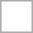<table cellpadding="10" cellspacing="0" style="border:solid 1px #aaa">
<tr>
<td></td>
</tr>
</table>
